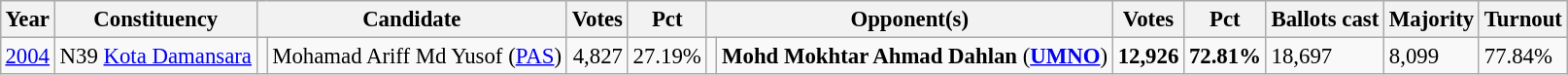<table class="wikitable" style="margin:0.5em ; font-size:95%">
<tr>
<th>Year</th>
<th>Constituency</th>
<th colspan=2>Candidate</th>
<th>Votes</th>
<th>Pct</th>
<th colspan=2>Opponent(s)</th>
<th>Votes</th>
<th>Pct</th>
<th>Ballots cast</th>
<th>Majority</th>
<th>Turnout</th>
</tr>
<tr>
<td><a href='#'>2004</a></td>
<td>N39 <a href='#'>Kota Damansara</a></td>
<td></td>
<td>Mohamad Ariff Md Yusof (<a href='#'>PAS</a>)</td>
<td align="right">4,827</td>
<td>27.19%</td>
<td></td>
<td><strong>Mohd Mokhtar Ahmad Dahlan</strong> (<a href='#'><strong>UMNO</strong></a>)</td>
<td align="right"><strong>12,926</strong></td>
<td><strong>72.81%</strong></td>
<td>18,697</td>
<td>8,099</td>
<td>77.84%</td>
</tr>
</table>
